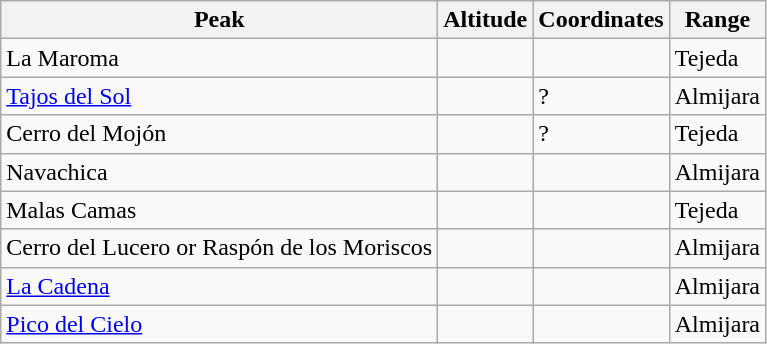<table class="wikitable sortable">
<tr>
<th>Peak</th>
<th>Altitude</th>
<th>Coordinates</th>
<th>Range</th>
</tr>
<tr>
<td>La Maroma</td>
<td></td>
<td></td>
<td>Tejeda</td>
</tr>
<tr>
<td><a href='#'>Tajos del Sol</a></td>
<td></td>
<td> ?</td>
<td>Almijara</td>
</tr>
<tr>
<td>Cerro del Mojón</td>
<td></td>
<td> ?</td>
<td>Tejeda</td>
</tr>
<tr>
<td>Navachica</td>
<td></td>
<td></td>
<td>Almijara</td>
</tr>
<tr>
<td>Malas Camas</td>
<td></td>
<td></td>
<td>Tejeda</td>
</tr>
<tr>
<td>Cerro del Lucero or Raspón de los Moriscos</td>
<td></td>
<td></td>
<td>Almijara</td>
</tr>
<tr>
<td><a href='#'>La Cadena</a></td>
<td></td>
<td></td>
<td>Almijara</td>
</tr>
<tr>
<td><a href='#'>Pico del Cielo</a></td>
<td></td>
<td></td>
<td>Almijara</td>
</tr>
</table>
